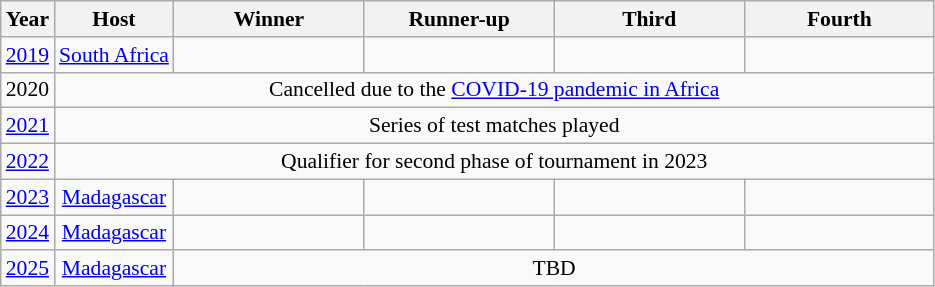<table class="wikitable" style="font-size:90%;text-align:center">
<tr>
<th>Year</th>
<th>Host</th>
<th width="120">Winner</th>
<th width="120">Runner-up</th>
<th width="120">Third</th>
<th width="120">Fourth</th>
</tr>
<tr>
<td><a href='#'>2019</a></td>
<td> <a href='#'>South Africa</a></td>
<td></td>
<td></td>
<td></td>
<td></td>
</tr>
<tr>
<td>2020</td>
<td colspan="5">Cancelled due to the <a href='#'>COVID-19 pandemic in Africa</a></td>
</tr>
<tr>
<td><a href='#'>2021</a></td>
<td colspan="5">Series of test matches played</td>
</tr>
<tr>
<td><a href='#'>2022</a></td>
<td colspan="5">Qualifier for second phase of tournament in 2023</td>
</tr>
<tr>
<td><a href='#'>2023</a></td>
<td> <a href='#'>Madagascar</a></td>
<td></td>
<td></td>
<td></td>
<td></td>
</tr>
<tr>
<td><a href='#'>2024</a></td>
<td> <a href='#'>Madagascar</a></td>
<td></td>
<td></td>
<td></td>
<td></td>
</tr>
<tr>
<td><a href='#'>2025</a></td>
<td> <a href='#'>Madagascar</a></td>
<td colspan="4">TBD</td>
</tr>
</table>
